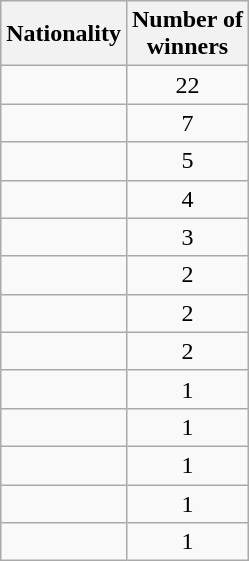<table class="sortable wikitable">
<tr bgcolor="#efefef">
<th>Nationality</th>
<th>Number of<br>winners</th>
</tr>
<tr>
<td></td>
<td align=center>22</td>
</tr>
<tr>
<td></td>
<td align=center>7</td>
</tr>
<tr>
<td></td>
<td align=center>5</td>
</tr>
<tr>
<td></td>
<td align=center>4</td>
</tr>
<tr>
<td></td>
<td align=center>3</td>
</tr>
<tr>
<td></td>
<td align=center>2</td>
</tr>
<tr>
<td></td>
<td align=center>2</td>
</tr>
<tr>
<td></td>
<td align=center>2</td>
</tr>
<tr>
<td></td>
<td align=center>1</td>
</tr>
<tr>
<td></td>
<td align=center>1</td>
</tr>
<tr>
<td></td>
<td align=center>1</td>
</tr>
<tr>
<td></td>
<td align=center>1</td>
</tr>
<tr>
<td></td>
<td align=center>1</td>
</tr>
</table>
